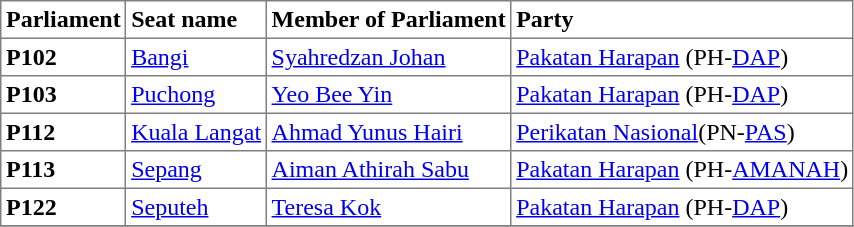<table class="toccolours sortable" border="1" cellpadding="3" style="border-collapse:collapse; text-align: left;">
<tr>
<th align="center">Parliament</th>
<th>Seat name</th>
<th>Member of Parliament</th>
<th>Party</th>
</tr>
<tr>
<th align="left">P102</th>
<td><a href='#'>Bangi</a></td>
<td><a href='#'>Syahredzan Johan</a></td>
<td><a href='#'>Pakatan Harapan</a> (PH-<a href='#'>DAP</a>)</td>
</tr>
<tr>
<th align="left">P103</th>
<td><a href='#'>Puchong</a></td>
<td><a href='#'>Yeo Bee Yin</a></td>
<td><a href='#'>Pakatan Harapan</a> (PH-<a href='#'>DAP</a>)</td>
</tr>
<tr>
<th align="left">P112</th>
<td><a href='#'>Kuala Langat</a></td>
<td><a href='#'>Ahmad Yunus Hairi</a></td>
<td><a href='#'>Perikatan Nasional</a>(PN-<a href='#'>PAS</a>)</td>
</tr>
<tr>
<th align="left">P113</th>
<td><a href='#'>Sepang</a></td>
<td><a href='#'>Aiman Athirah Sabu</a></td>
<td><a href='#'>Pakatan Harapan</a> (PH-<a href='#'>AMANAH</a>)</td>
</tr>
<tr>
<th align="left">P122</th>
<td><a href='#'>Seputeh</a></td>
<td><a href='#'>Teresa Kok</a></td>
<td><a href='#'>Pakatan Harapan</a> (PH-<a href='#'>DAP</a>)</td>
</tr>
<tr>
</tr>
</table>
